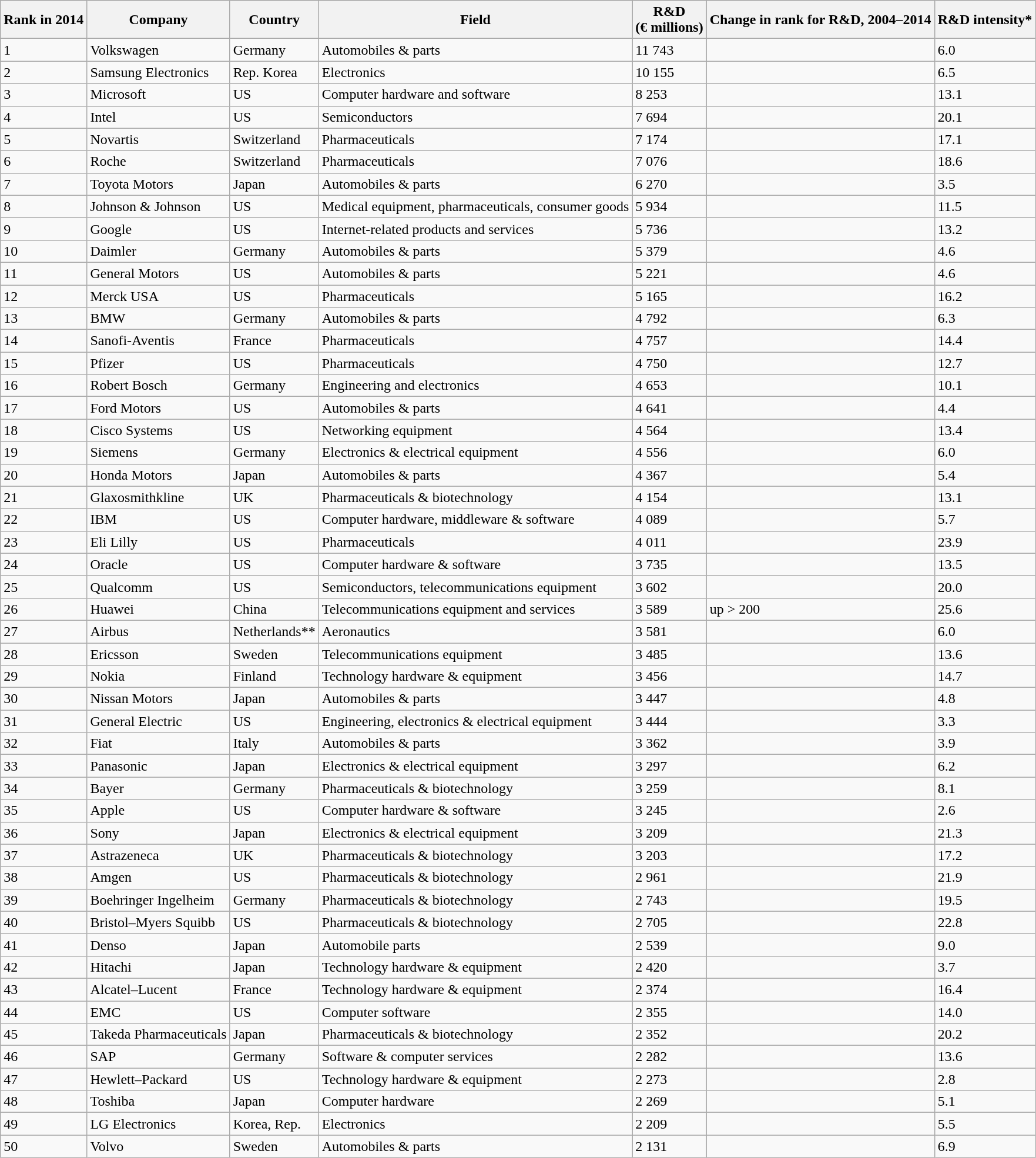<table class="wikitable">
<tr>
<th>Rank in 2014</th>
<th>Company</th>
<th>Country</th>
<th>Field</th>
<th>R&D<br>(€ millions)</th>
<th>Change in rank for R&D, 2004–2014</th>
<th>R&D intensity*</th>
</tr>
<tr>
<td>1</td>
<td>Volkswagen</td>
<td>Germany</td>
<td>Automobiles & parts</td>
<td>11 743</td>
<td></td>
<td>6.0</td>
</tr>
<tr>
<td>2</td>
<td>Samsung Electronics</td>
<td>Rep. Korea</td>
<td>Electronics</td>
<td>10 155</td>
<td></td>
<td>6.5</td>
</tr>
<tr>
<td>3</td>
<td>Microsoft</td>
<td>US</td>
<td>Computer hardware and software</td>
<td>8 253</td>
<td></td>
<td>13.1</td>
</tr>
<tr>
<td>4</td>
<td>Intel</td>
<td>US</td>
<td>Semiconductors</td>
<td>7 694</td>
<td></td>
<td>20.1</td>
</tr>
<tr>
<td>5</td>
<td>Novartis</td>
<td>Switzerland</td>
<td>Pharmaceuticals</td>
<td>7 174</td>
<td></td>
<td>17.1</td>
</tr>
<tr>
<td>6</td>
<td>Roche</td>
<td>Switzerland</td>
<td>Pharmaceuticals</td>
<td>7 076</td>
<td></td>
<td>18.6</td>
</tr>
<tr>
<td>7</td>
<td>Toyota Motors</td>
<td>Japan</td>
<td>Automobiles & parts</td>
<td>6 270</td>
<td></td>
<td>3.5</td>
</tr>
<tr>
<td>8</td>
<td>Johnson & Johnson</td>
<td>US</td>
<td>Medical equipment, pharmaceuticals, consumer goods</td>
<td>5 934</td>
<td></td>
<td>11.5</td>
</tr>
<tr>
<td>9</td>
<td>Google</td>
<td>US</td>
<td>Internet-related products and services</td>
<td>5 736</td>
<td></td>
<td>13.2</td>
</tr>
<tr>
<td>10</td>
<td>Daimler</td>
<td>Germany</td>
<td>Automobiles & parts</td>
<td>5 379</td>
<td></td>
<td>4.6</td>
</tr>
<tr>
<td>11</td>
<td>General Motors</td>
<td>US</td>
<td>Automobiles & parts</td>
<td>5 221</td>
<td></td>
<td>4.6</td>
</tr>
<tr>
<td>12</td>
<td>Merck USA</td>
<td>US</td>
<td>Pharmaceuticals</td>
<td>5 165</td>
<td></td>
<td>16.2</td>
</tr>
<tr>
<td>13</td>
<td>BMW</td>
<td>Germany</td>
<td>Automobiles & parts</td>
<td>4 792</td>
<td></td>
<td>6.3</td>
</tr>
<tr>
<td>14</td>
<td>Sanofi-Aventis</td>
<td>France</td>
<td>Pharmaceuticals</td>
<td>4 757</td>
<td></td>
<td>14.4</td>
</tr>
<tr>
<td>15</td>
<td>Pfizer</td>
<td>US</td>
<td>Pharmaceuticals</td>
<td>4 750</td>
<td></td>
<td>12.7</td>
</tr>
<tr>
<td>16</td>
<td>Robert Bosch</td>
<td>Germany</td>
<td>Engineering and electronics</td>
<td>4 653</td>
<td></td>
<td>10.1</td>
</tr>
<tr>
<td>17</td>
<td>Ford Motors</td>
<td>US</td>
<td>Automobiles & parts</td>
<td>4 641</td>
<td></td>
<td>4.4</td>
</tr>
<tr>
<td>18</td>
<td>Cisco Systems</td>
<td>US</td>
<td>Networking equipment</td>
<td>4 564</td>
<td></td>
<td>13.4</td>
</tr>
<tr>
<td>19</td>
<td>Siemens</td>
<td>Germany</td>
<td>Electronics & electrical equipment</td>
<td>4 556</td>
<td></td>
<td>6.0</td>
</tr>
<tr>
<td>20</td>
<td>Honda Motors</td>
<td>Japan</td>
<td>Automobiles & parts</td>
<td>4 367</td>
<td></td>
<td>5.4</td>
</tr>
<tr>
<td>21</td>
<td>Glaxosmithkline</td>
<td>UK</td>
<td>Pharmaceuticals & biotechnology</td>
<td>4 154</td>
<td></td>
<td>13.1</td>
</tr>
<tr>
<td>22</td>
<td>IBM</td>
<td>US</td>
<td>Computer hardware, middleware & software</td>
<td>4 089</td>
<td></td>
<td>5.7</td>
</tr>
<tr>
<td>23</td>
<td>Eli Lilly</td>
<td>US</td>
<td>Pharmaceuticals</td>
<td>4 011</td>
<td></td>
<td>23.9</td>
</tr>
<tr>
<td>24</td>
<td>Oracle</td>
<td>US</td>
<td>Computer hardware & software</td>
<td>3 735</td>
<td></td>
<td>13.5</td>
</tr>
<tr>
<td>25</td>
<td>Qualcomm</td>
<td>US</td>
<td>Semiconductors, telecommunications equipment</td>
<td>3 602</td>
<td></td>
<td>20.0</td>
</tr>
<tr>
<td>26</td>
<td>Huawei</td>
<td>China</td>
<td>Telecommunications equipment and services</td>
<td>3 589</td>
<td>up > 200</td>
<td>25.6</td>
</tr>
<tr>
<td>27</td>
<td>Airbus</td>
<td>Netherlands**</td>
<td>Aeronautics</td>
<td>3 581</td>
<td></td>
<td>6.0</td>
</tr>
<tr>
<td>28</td>
<td>Ericsson</td>
<td>Sweden</td>
<td>Telecommunications equipment</td>
<td>3 485</td>
<td></td>
<td>13.6</td>
</tr>
<tr>
<td>29</td>
<td>Nokia</td>
<td>Finland</td>
<td>Technology hardware & equipment</td>
<td>3 456</td>
<td></td>
<td>14.7</td>
</tr>
<tr>
<td>30</td>
<td>Nissan Motors</td>
<td>Japan</td>
<td>Automobiles & parts</td>
<td>3 447</td>
<td></td>
<td>4.8</td>
</tr>
<tr>
<td>31</td>
<td>General Electric</td>
<td>US</td>
<td>Engineering, electronics & electrical equipment</td>
<td>3 444</td>
<td></td>
<td>3.3</td>
</tr>
<tr>
<td>32</td>
<td>Fiat</td>
<td>Italy</td>
<td>Automobiles & parts</td>
<td>3 362</td>
<td></td>
<td>3.9</td>
</tr>
<tr>
<td>33</td>
<td>Panasonic</td>
<td>Japan</td>
<td>Electronics & electrical equipment</td>
<td>3 297</td>
<td></td>
<td>6.2</td>
</tr>
<tr>
<td>34</td>
<td>Bayer</td>
<td>Germany</td>
<td>Pharmaceuticals & biotechnology</td>
<td>3 259</td>
<td></td>
<td>8.1</td>
</tr>
<tr>
<td>35</td>
<td>Apple</td>
<td>US</td>
<td>Computer hardware & software</td>
<td>3 245</td>
<td></td>
<td>2.6</td>
</tr>
<tr>
<td>36</td>
<td>Sony</td>
<td>Japan</td>
<td>Electronics & electrical equipment</td>
<td>3 209</td>
<td></td>
<td>21.3</td>
</tr>
<tr>
<td>37</td>
<td>Astrazeneca</td>
<td>UK</td>
<td>Pharmaceuticals & biotechnology</td>
<td>3 203</td>
<td></td>
<td>17.2</td>
</tr>
<tr>
<td>38</td>
<td>Amgen</td>
<td>US</td>
<td>Pharmaceuticals & biotechnology</td>
<td>2 961</td>
<td></td>
<td>21.9</td>
</tr>
<tr>
<td>39</td>
<td>Boehringer Ingelheim</td>
<td>Germany</td>
<td>Pharmaceuticals & biotechnology</td>
<td>2 743</td>
<td></td>
<td>19.5</td>
</tr>
<tr>
<td>40</td>
<td>Bristol–Myers Squibb</td>
<td>US</td>
<td>Pharmaceuticals & biotechnology</td>
<td>2 705</td>
<td></td>
<td>22.8</td>
</tr>
<tr>
<td>41</td>
<td>Denso</td>
<td>Japan</td>
<td>Automobile parts</td>
<td>2 539</td>
<td></td>
<td>9.0</td>
</tr>
<tr>
<td>42</td>
<td>Hitachi</td>
<td>Japan</td>
<td>Technology hardware & equipment</td>
<td>2 420</td>
<td></td>
<td>3.7</td>
</tr>
<tr>
<td>43</td>
<td>Alcatel–Lucent</td>
<td>France</td>
<td>Technology hardware & equipment</td>
<td>2 374</td>
<td></td>
<td>16.4</td>
</tr>
<tr>
<td>44</td>
<td>EMC</td>
<td>US</td>
<td>Computer software</td>
<td>2 355</td>
<td></td>
<td>14.0</td>
</tr>
<tr>
<td>45</td>
<td>Takeda Pharmaceuticals</td>
<td>Japan</td>
<td>Pharmaceuticals & biotechnology</td>
<td>2 352</td>
<td></td>
<td>20.2</td>
</tr>
<tr>
<td>46</td>
<td>SAP</td>
<td>Germany</td>
<td>Software & computer services</td>
<td>2 282</td>
<td></td>
<td>13.6</td>
</tr>
<tr>
<td>47</td>
<td>Hewlett–Packard</td>
<td>US</td>
<td>Technology hardware & equipment</td>
<td>2 273</td>
<td></td>
<td>2.8</td>
</tr>
<tr>
<td>48</td>
<td>Toshiba</td>
<td>Japan</td>
<td>Computer hardware</td>
<td>2 269</td>
<td></td>
<td>5.1</td>
</tr>
<tr>
<td>49</td>
<td>LG Electronics</td>
<td>Korea, Rep.</td>
<td>Electronics</td>
<td>2 209</td>
<td></td>
<td>5.5</td>
</tr>
<tr>
<td>50</td>
<td>Volvo</td>
<td>Sweden</td>
<td>Automobiles & parts</td>
<td>2 131</td>
<td></td>
<td>6.9</td>
</tr>
</table>
